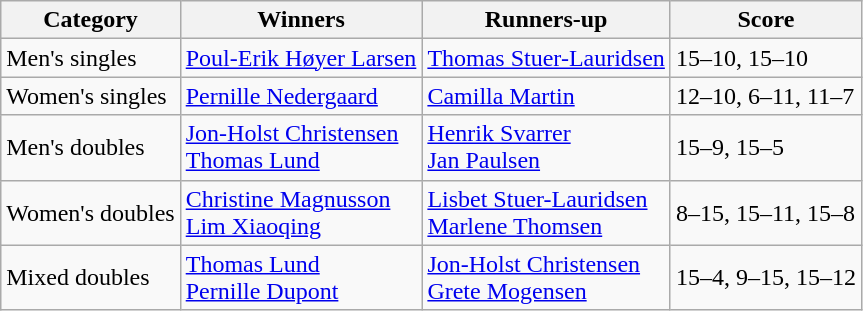<table class="wikitable">
<tr>
<th>Category</th>
<th>Winners</th>
<th>Runners-up</th>
<th>Score</th>
</tr>
<tr>
<td>Men's singles</td>
<td> <a href='#'>Poul-Erik Høyer Larsen</a></td>
<td> <a href='#'>Thomas Stuer-Lauridsen</a></td>
<td>15–10, 15–10</td>
</tr>
<tr>
<td>Women's singles</td>
<td> <a href='#'>Pernille Nedergaard</a></td>
<td> <a href='#'>Camilla Martin</a></td>
<td>12–10, 6–11, 11–7</td>
</tr>
<tr>
<td>Men's doubles</td>
<td> <a href='#'>Jon-Holst Christensen</a><br> <a href='#'>Thomas Lund</a></td>
<td> <a href='#'>Henrik Svarrer</a><br> <a href='#'>Jan Paulsen</a></td>
<td>15–9, 15–5</td>
</tr>
<tr>
<td>Women's doubles</td>
<td> <a href='#'>Christine Magnusson</a><br> <a href='#'>Lim Xiaoqing</a></td>
<td> <a href='#'>Lisbet Stuer-Lauridsen</a><br> <a href='#'>Marlene Thomsen</a></td>
<td>8–15, 15–11, 15–8</td>
</tr>
<tr>
<td>Mixed doubles</td>
<td> <a href='#'>Thomas Lund</a><br> <a href='#'>Pernille Dupont</a></td>
<td> <a href='#'>Jon-Holst Christensen</a><br> <a href='#'>Grete Mogensen</a></td>
<td>15–4, 9–15, 15–12</td>
</tr>
</table>
